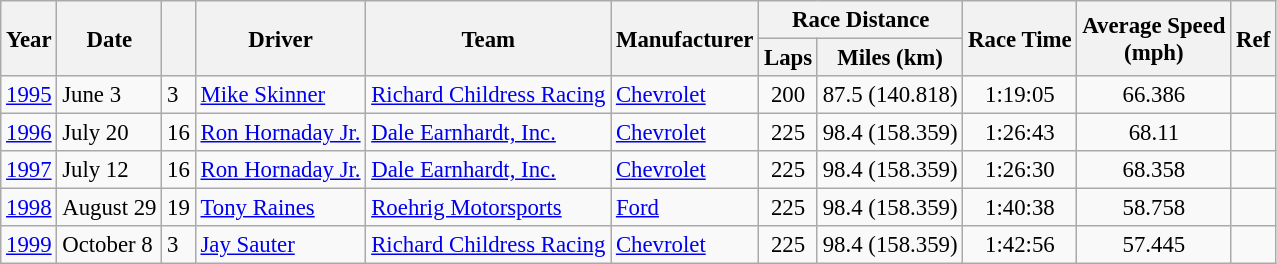<table class="wikitable" style="font-size: 95%;">
<tr>
<th rowspan="2">Year</th>
<th rowspan="2">Date</th>
<th rowspan="2"></th>
<th rowspan="2">Driver</th>
<th rowspan="2">Team</th>
<th rowspan="2">Manufacturer</th>
<th colspan="2">Race Distance</th>
<th rowspan="2">Race Time</th>
<th rowspan="2">Average Speed<br>(mph)</th>
<th rowspan="2">Ref</th>
</tr>
<tr>
<th>Laps</th>
<th>Miles (km)</th>
</tr>
<tr>
<td><a href='#'>1995</a></td>
<td>June 3</td>
<td>3</td>
<td><a href='#'>Mike Skinner</a></td>
<td><a href='#'>Richard Childress Racing</a></td>
<td><a href='#'>Chevrolet</a></td>
<td align="center">200</td>
<td align="center">87.5 (140.818)</td>
<td align="center">1:19:05</td>
<td align="center">66.386</td>
<td align="center"></td>
</tr>
<tr>
<td><a href='#'>1996</a></td>
<td>July 20</td>
<td>16</td>
<td><a href='#'>Ron Hornaday Jr.</a></td>
<td><a href='#'>Dale Earnhardt, Inc.</a></td>
<td><a href='#'>Chevrolet</a></td>
<td align="center">225</td>
<td align="center">98.4 (158.359)</td>
<td align="center">1:26:43</td>
<td align="center">68.11</td>
<td align="center"></td>
</tr>
<tr>
<td><a href='#'>1997</a></td>
<td>July 12</td>
<td>16</td>
<td><a href='#'>Ron Hornaday Jr.</a></td>
<td><a href='#'>Dale Earnhardt, Inc.</a></td>
<td><a href='#'>Chevrolet</a></td>
<td align="center">225</td>
<td align="center">98.4 (158.359)</td>
<td align="center">1:26:30</td>
<td align="center">68.358</td>
<td align="center"></td>
</tr>
<tr>
<td><a href='#'>1998</a></td>
<td>August 29</td>
<td>19</td>
<td><a href='#'>Tony Raines</a></td>
<td><a href='#'>Roehrig Motorsports</a></td>
<td><a href='#'>Ford</a></td>
<td align="center">225</td>
<td align="center">98.4 (158.359)</td>
<td align="center">1:40:38</td>
<td align="center">58.758</td>
<td align="center"></td>
</tr>
<tr>
<td><a href='#'>1999</a></td>
<td>October 8</td>
<td>3</td>
<td><a href='#'>Jay Sauter</a></td>
<td><a href='#'>Richard Childress Racing</a></td>
<td><a href='#'>Chevrolet</a></td>
<td align="center">225</td>
<td align="center">98.4 (158.359)</td>
<td align="center">1:42:56</td>
<td align="center">57.445</td>
<td align="center"></td>
</tr>
</table>
